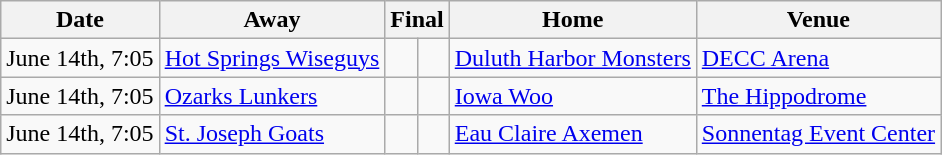<table class="wikitable">
<tr>
<th>Date</th>
<th>Away</th>
<th colspan="2">Final</th>
<th>Home</th>
<th>Venue</th>
</tr>
<tr>
<td>June 14th, 7:05</td>
<td><a href='#'>Hot Springs Wiseguys</a></td>
<td></td>
<td></td>
<td><a href='#'>Duluth Harbor Monsters</a></td>
<td><a href='#'>DECC Arena</a></td>
</tr>
<tr>
<td>June 14th, 7:05</td>
<td><a href='#'>Ozarks Lunkers</a></td>
<td></td>
<td></td>
<td><a href='#'>Iowa Woo</a></td>
<td><a href='#'>The Hippodrome</a></td>
</tr>
<tr>
<td>June 14th, 7:05</td>
<td><a href='#'>St. Joseph Goats</a></td>
<td></td>
<td></td>
<td><a href='#'>Eau Claire Axemen</a></td>
<td><a href='#'>Sonnentag Event Center</a></td>
</tr>
</table>
